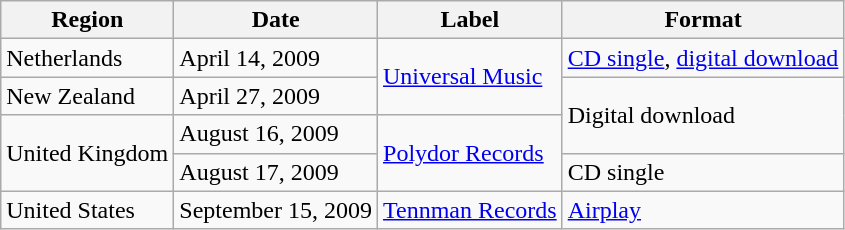<table class=wikitable>
<tr>
<th>Region</th>
<th>Date</th>
<th>Label</th>
<th>Format</th>
</tr>
<tr>
<td>Netherlands</td>
<td>April 14, 2009</td>
<td rowspan="2"><a href='#'>Universal Music</a></td>
<td><a href='#'>CD single</a>, <a href='#'>digital download</a></td>
</tr>
<tr>
<td>New Zealand</td>
<td>April 27, 2009</td>
<td rowspan="2">Digital download</td>
</tr>
<tr>
<td rowspan="2">United Kingdom</td>
<td>August 16, 2009</td>
<td rowspan="2"><a href='#'>Polydor Records</a></td>
</tr>
<tr>
<td>August 17, 2009</td>
<td>CD single</td>
</tr>
<tr>
<td>United States</td>
<td>September 15, 2009</td>
<td><a href='#'>Tennman Records</a></td>
<td><a href='#'>Airplay</a></td>
</tr>
</table>
